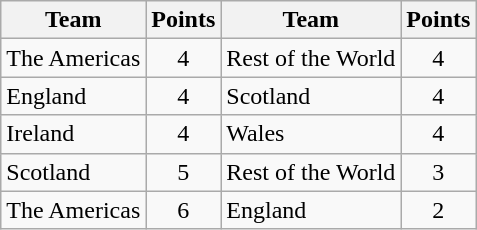<table class="wikitable" style="text-align:center">
<tr>
<th>Team</th>
<th>Points</th>
<th>Team</th>
<th>Points</th>
</tr>
<tr>
<td align=left>The Americas</td>
<td>4</td>
<td align=left>Rest of the World</td>
<td>4</td>
</tr>
<tr>
<td align=left> England</td>
<td>4</td>
<td align=left> Scotland</td>
<td>4</td>
</tr>
<tr>
<td align=left> Ireland</td>
<td>4</td>
<td align=left> Wales</td>
<td>4</td>
</tr>
<tr>
<td align=left> Scotland</td>
<td>5</td>
<td align=left>Rest of the World</td>
<td>3</td>
</tr>
<tr>
<td align=left>The Americas</td>
<td>6</td>
<td align=left> England</td>
<td>2</td>
</tr>
</table>
